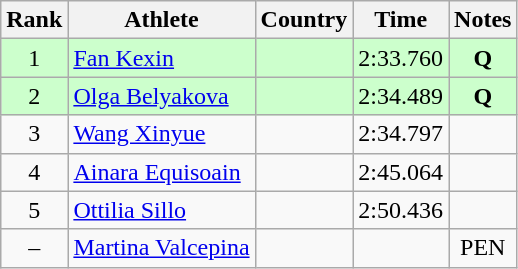<table class="wikitable sortable" style="text-align:center">
<tr>
<th>Rank</th>
<th>Athlete</th>
<th>Country</th>
<th>Time</th>
<th>Notes</th>
</tr>
<tr bgcolor="#ccffcc">
<td>1</td>
<td align=left><a href='#'>Fan Kexin</a></td>
<td align=left></td>
<td>2:33.760</td>
<td><strong>Q</strong></td>
</tr>
<tr bgcolor="#ccffcc">
<td>2</td>
<td align=left><a href='#'>Olga Belyakova</a></td>
<td align=left></td>
<td>2:34.489</td>
<td><strong>Q</strong></td>
</tr>
<tr>
<td>3</td>
<td align=left><a href='#'>Wang Xinyue</a></td>
<td align=left></td>
<td>2:34.797</td>
<td></td>
</tr>
<tr>
<td>4</td>
<td align=left><a href='#'>Ainara Equisoain</a></td>
<td align=left></td>
<td>2:45.064</td>
<td></td>
</tr>
<tr>
<td>5</td>
<td align=left><a href='#'>Ottilia Sillo</a></td>
<td align=left></td>
<td>2:50.436</td>
<td></td>
</tr>
<tr>
<td>–</td>
<td align=left><a href='#'>Martina Valcepina</a></td>
<td align=left></td>
<td></td>
<td>PEN</td>
</tr>
</table>
